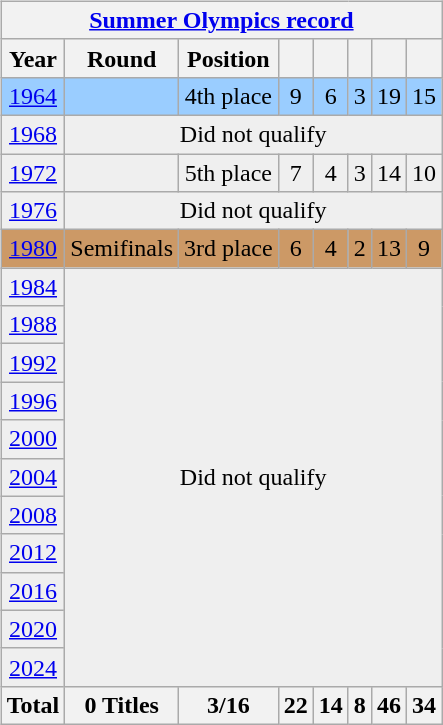<table>
<tr>
<td valign="top" width=0%><br><table class="wikitable" style="text-align: center;">
<tr>
<th colspan=9><a href='#'>Summer Olympics record</a></th>
</tr>
<tr>
<th>Year</th>
<th>Round</th>
<th>Position</th>
<th></th>
<th></th>
<th></th>
<th></th>
<th></th>
</tr>
<tr bgcolor=9acdff>
<td> <a href='#'>1964</a></td>
<td></td>
<td>4th place</td>
<td>9</td>
<td>6</td>
<td>3</td>
<td>19</td>
<td>15</td>
</tr>
<tr bgcolor="efefef">
<td> <a href='#'>1968</a></td>
<td colspan=7 align=center>Did not qualify</td>
</tr>
<tr bgcolor="efefef">
<td> <a href='#'>1972</a></td>
<td></td>
<td>5th place</td>
<td>7</td>
<td>4</td>
<td>3</td>
<td>14</td>
<td>10</td>
</tr>
<tr bgcolor="efefef">
<td> <a href='#'>1976</a></td>
<td colspan=7 align=center>Did not qualify</td>
</tr>
<tr bgcolor=cc9966>
<td> <a href='#'>1980</a></td>
<td>Semifinals</td>
<td>3rd place</td>
<td>6</td>
<td>4</td>
<td>2</td>
<td>13</td>
<td>9</td>
</tr>
<tr bgcolor="efefef">
<td> <a href='#'>1984</a></td>
<td colspan=7 rowspan=11 align=center>Did not qualify</td>
</tr>
<tr bgcolor="efefef">
<td> <a href='#'>1988</a></td>
</tr>
<tr bgcolor="efefef">
<td> <a href='#'>1992</a></td>
</tr>
<tr bgcolor="efefef">
<td> <a href='#'>1996</a></td>
</tr>
<tr bgcolor="efefef">
<td> <a href='#'>2000</a></td>
</tr>
<tr bgcolor="efefef">
<td> <a href='#'>2004</a></td>
</tr>
<tr bgcolor="efefef">
<td> <a href='#'>2008</a></td>
</tr>
<tr bgcolor="efefef">
<td> <a href='#'>2012</a></td>
</tr>
<tr bgcolor="efefef">
<td> <a href='#'>2016</a></td>
</tr>
<tr bgcolor="efefef">
<td> <a href='#'>2020</a></td>
</tr>
<tr bgcolor="efefef">
<td> <a href='#'>2024</a></td>
</tr>
<tr>
<th colspan=1>Total</th>
<th>0 Titles</th>
<th>3/16</th>
<th>22</th>
<th>14</th>
<th>8</th>
<th>46</th>
<th>34</th>
</tr>
</table>
</td>
</tr>
</table>
